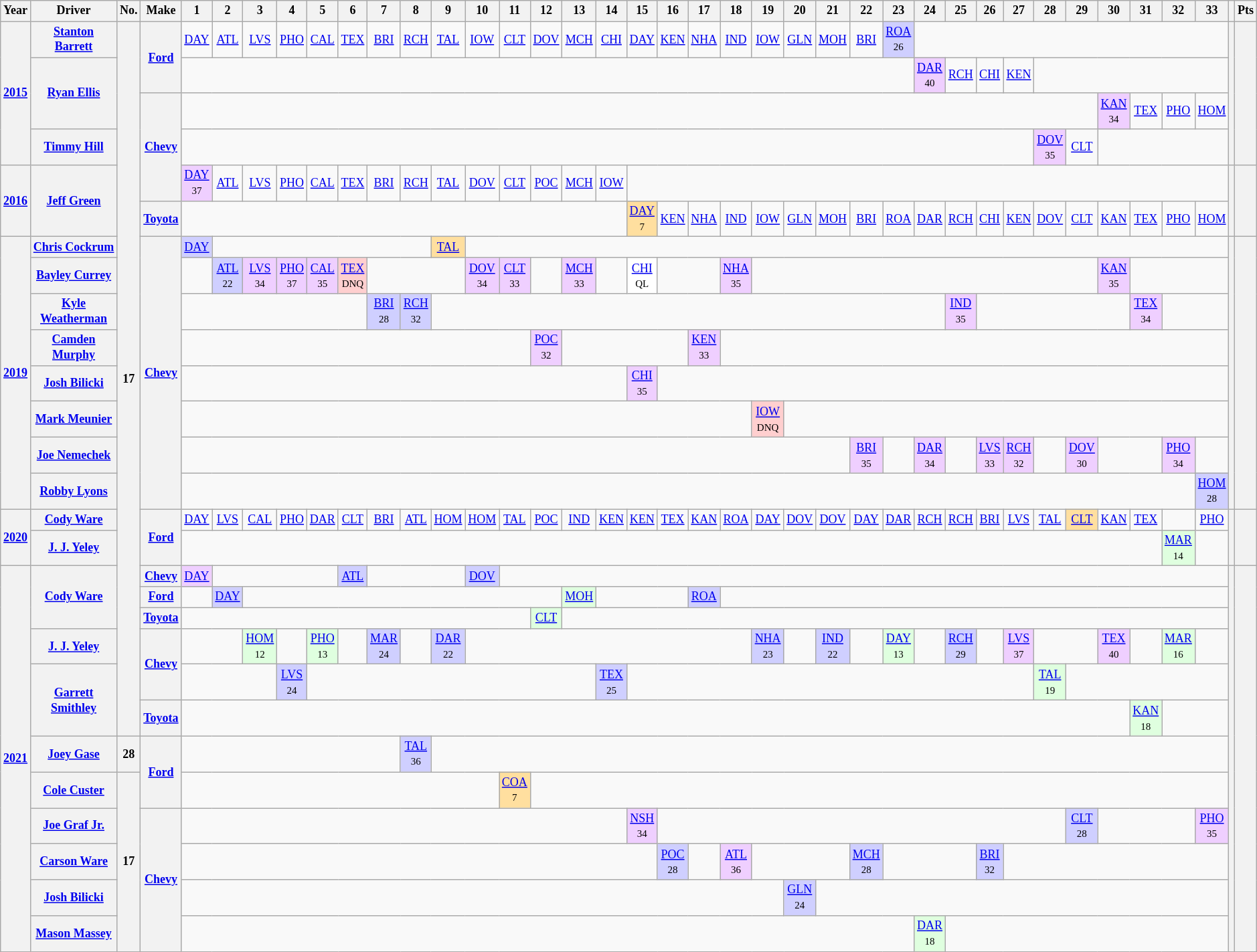<table class="wikitable" style="text-align:center; font-size:75%">
<tr>
<th>Year</th>
<th>Driver</th>
<th>No.</th>
<th>Make</th>
<th>1</th>
<th>2</th>
<th>3</th>
<th>4</th>
<th>5</th>
<th>6</th>
<th>7</th>
<th>8</th>
<th>9</th>
<th>10</th>
<th>11</th>
<th>12</th>
<th>13</th>
<th>14</th>
<th>15</th>
<th>16</th>
<th>17</th>
<th>18</th>
<th>19</th>
<th>20</th>
<th>21</th>
<th>22</th>
<th>23</th>
<th>24</th>
<th>25</th>
<th>26</th>
<th>27</th>
<th>28</th>
<th>29</th>
<th>30</th>
<th>31</th>
<th>32</th>
<th>33</th>
<th></th>
<th>Pts</th>
</tr>
<tr>
<th rowspan=4><a href='#'>2015</a></th>
<th><a href='#'>Stanton Barrett</a></th>
<th Rowspan=22>17</th>
<th Rowspan=2><a href='#'>Ford</a></th>
<td><a href='#'>DAY</a></td>
<td><a href='#'>ATL</a></td>
<td><a href='#'>LVS</a></td>
<td><a href='#'>PHO</a></td>
<td><a href='#'>CAL</a></td>
<td><a href='#'>TEX</a></td>
<td><a href='#'>BRI</a></td>
<td><a href='#'>RCH</a></td>
<td><a href='#'>TAL</a></td>
<td><a href='#'>IOW</a></td>
<td><a href='#'>CLT</a></td>
<td><a href='#'>DOV</a></td>
<td><a href='#'>MCH</a></td>
<td><a href='#'>CHI</a></td>
<td><a href='#'>DAY</a></td>
<td><a href='#'>KEN</a></td>
<td><a href='#'>NHA</a></td>
<td><a href='#'>IND</a></td>
<td><a href='#'>IOW</a></td>
<td><a href='#'>GLN</a></td>
<td><a href='#'>MOH</a></td>
<td><a href='#'>BRI</a></td>
<td style="background:#CFCFFF;"><a href='#'>ROA</a><br><small>26</small></td>
<td colspan=10></td>
<th rowspan=4></th>
<th rowspan=4></th>
</tr>
<tr>
<th rowspan=2><a href='#'>Ryan Ellis</a></th>
<td colspan=23></td>
<td style="background:#EFCFFF;"><a href='#'>DAR</a><br><small>40</small></td>
<td><a href='#'>RCH</a></td>
<td><a href='#'>CHI</a></td>
<td><a href='#'>KEN</a></td>
<td colspan=6></td>
</tr>
<tr>
<th rowspan=3><a href='#'>Chevy</a></th>
<td colspan=29></td>
<td style="background:#EFCFFF;"><a href='#'>KAN</a><br><small>34</small></td>
<td><a href='#'>TEX</a></td>
<td><a href='#'>PHO</a></td>
<td><a href='#'>HOM</a></td>
</tr>
<tr>
<th><a href='#'>Timmy Hill</a></th>
<td colspan=27></td>
<td style="background:#EFCFFF;"><a href='#'>DOV</a><br><small>35</small></td>
<td><a href='#'>CLT</a></td>
<td colspan=4></td>
</tr>
<tr>
<th rowspan=2><a href='#'>2016</a></th>
<th rowspan=2><a href='#'>Jeff Green</a></th>
<td style="background:#EFCFFF;"><a href='#'>DAY</a><br><small>37</small></td>
<td><a href='#'>ATL</a></td>
<td><a href='#'>LVS</a></td>
<td><a href='#'>PHO</a></td>
<td><a href='#'>CAL</a></td>
<td><a href='#'>TEX</a></td>
<td><a href='#'>BRI</a></td>
<td><a href='#'>RCH</a></td>
<td><a href='#'>TAL</a></td>
<td><a href='#'>DOV</a></td>
<td><a href='#'>CLT</a></td>
<td><a href='#'>POC</a></td>
<td><a href='#'>MCH</a></td>
<td><a href='#'>IOW</a></td>
<td colspan=19></td>
<th rowspan=2></th>
<th rowspan=2></th>
</tr>
<tr>
<th><a href='#'>Toyota</a></th>
<td colspan=14></td>
<td style="background:#FFDF9F;"><a href='#'>DAY</a><br><small>7</small></td>
<td><a href='#'>KEN</a></td>
<td><a href='#'>NHA</a></td>
<td><a href='#'>IND</a></td>
<td><a href='#'>IOW</a></td>
<td><a href='#'>GLN</a></td>
<td><a href='#'>MOH</a></td>
<td><a href='#'>BRI</a></td>
<td><a href='#'>ROA</a></td>
<td><a href='#'>DAR</a></td>
<td><a href='#'>RCH</a></td>
<td><a href='#'>CHI</a></td>
<td><a href='#'>KEN</a></td>
<td><a href='#'>DOV</a></td>
<td><a href='#'>CLT</a></td>
<td><a href='#'>KAN</a></td>
<td><a href='#'>TEX</a></td>
<td><a href='#'>PHO</a></td>
<td><a href='#'>HOM</a></td>
</tr>
<tr>
<th Rowspan=8><a href='#'>2019</a></th>
<th><a href='#'>Chris Cockrum</a></th>
<th rowspan=8><a href='#'>Chevy</a></th>
<td style="background:#CFCFFF;"><a href='#'>DAY</a><br></td>
<td colspan=7></td>
<td style="background:#FFDF9F;"><a href='#'>TAL</a><br></td>
<td colspan=24></td>
<th Rowspan=8></th>
<th Rowspan=8></th>
</tr>
<tr>
<th><a href='#'>Bayley Currey</a></th>
<td></td>
<td style="background:#CFCFFF;"><a href='#'>ATL</a><br><small>22</small></td>
<td style="background:#EFCFFF;"><a href='#'>LVS</a><br><small>34</small></td>
<td style="background:#EFCFFF;"><a href='#'>PHO</a><br><small>37</small></td>
<td style="background:#EFCFFF;"><a href='#'>CAL</a><br><small>35</small></td>
<td style="background:#FFCFCF;"><a href='#'>TEX</a><br><small>DNQ</small></td>
<td colspan=3></td>
<td style="background:#EFCFFF;"><a href='#'>DOV</a><br><small>34</small></td>
<td style="background:#EFCFFF;"><a href='#'>CLT</a><br><small>33</small></td>
<td></td>
<td style="background:#EFCFFF;"><a href='#'>MCH</a><br><small>33</small></td>
<td></td>
<td style="background:#FFFFFF;"><a href='#'>CHI</a><br><small>QL</small></td>
<td colspan=2></td>
<td style="background:#EFCFFF;"><a href='#'>NHA</a><br><small>35</small></td>
<td colspan=11></td>
<td style="background:#EFCFFF;"><a href='#'>KAN</a><br><small>35</small></td>
<td colspan=3></td>
</tr>
<tr>
<th><a href='#'>Kyle Weatherman</a></th>
<td colspan=6></td>
<td style="background:#CFCFFF;"><a href='#'>BRI</a><br><small>28</small></td>
<td style="background:#CFCFFF;"><a href='#'>RCH</a><br><small>32</small></td>
<td colspan=16></td>
<td style="background:#EFCFFF;"><a href='#'>IND</a><br><small>35</small></td>
<td colspan=5></td>
<td style="background:#EFCFFF;"><a href='#'>TEX</a><br><small>34</small></td>
<td colspan=2></td>
</tr>
<tr>
<th><a href='#'>Camden Murphy</a></th>
<td colspan=11></td>
<td style="background:#EFCFFF;"><a href='#'>POC</a><br><small>32</small></td>
<td colspan=4></td>
<td style="background:#EFCFFF;"><a href='#'>KEN</a><br><small>33</small></td>
<td colspan=16></td>
</tr>
<tr>
<th><a href='#'>Josh Bilicki</a></th>
<td colspan=14></td>
<td style="background:#EFCFFF;"><a href='#'>CHI</a><br><small>35</small></td>
<td colspan=18></td>
</tr>
<tr>
<th><a href='#'>Mark Meunier</a></th>
<td colspan=18></td>
<td style="background:#FFCFCF;"><a href='#'>IOW</a><br><small>DNQ</small></td>
<td colspan=14></td>
</tr>
<tr>
<th><a href='#'>Joe Nemechek</a></th>
<td colspan=21></td>
<td style="background:#EFCFFF;"><a href='#'>BRI</a><br><small>35</small></td>
<td></td>
<td style="background:#EFCFFF;"><a href='#'>DAR</a><br><small>34</small></td>
<td></td>
<td style="background:#EFCFFF;"><a href='#'>LVS</a><br><small>33</small></td>
<td style="background:#EFCFFF;"><a href='#'>RCH</a><br><small>32</small></td>
<td></td>
<td style="background:#EFCFFF;"><a href='#'>DOV</a><br><small>30</small></td>
<td colspan=2></td>
<td style="background:#EFCFFF;"><a href='#'>PHO</a><br><small>34</small></td>
<td></td>
</tr>
<tr>
<th><a href='#'>Robby Lyons</a></th>
<td colspan=32></td>
<td style="background:#CFCFFF;"><a href='#'>HOM</a><br><small>28</small></td>
</tr>
<tr>
<th Rowspan=2><a href='#'>2020</a></th>
<th><a href='#'>Cody Ware</a></th>
<th Rowspan=2><a href='#'>Ford</a></th>
<td><a href='#'>DAY</a></td>
<td><a href='#'>LVS</a></td>
<td><a href='#'>CAL</a></td>
<td><a href='#'>PHO</a></td>
<td><a href='#'>DAR</a></td>
<td><a href='#'>CLT</a></td>
<td><a href='#'>BRI</a></td>
<td><a href='#'>ATL</a></td>
<td><a href='#'>HOM</a></td>
<td><a href='#'>HOM</a></td>
<td><a href='#'>TAL</a></td>
<td><a href='#'>POC</a></td>
<td><a href='#'>IND</a></td>
<td><a href='#'>KEN</a></td>
<td><a href='#'>KEN</a></td>
<td><a href='#'>TEX</a></td>
<td><a href='#'>KAN</a></td>
<td><a href='#'>ROA</a></td>
<td><a href='#'>DAY</a></td>
<td><a href='#'>DOV</a></td>
<td><a href='#'>DOV</a></td>
<td><a href='#'>DAY</a></td>
<td><a href='#'>DAR</a></td>
<td><a href='#'>RCH</a></td>
<td><a href='#'>RCH</a></td>
<td><a href='#'>BRI</a></td>
<td><a href='#'>LVS</a></td>
<td><a href='#'>TAL</a></td>
<td style="background:#FFDF9F;"><a href='#'>CLT</a><br></td>
<td><a href='#'>KAN</a></td>
<td><a href='#'>TEX</a></td>
<td></td>
<td><a href='#'>PHO</a></td>
<th Rowspan=2></th>
<th Rowspan=2></th>
</tr>
<tr>
<th><a href='#'>J. J. Yeley</a></th>
<td colspan=31></td>
<td style="background:#DFFFDF;"><a href='#'>MAR</a><br><small>14</small></td>
<td></td>
</tr>
<tr>
<th Rowspan=12><a href='#'>2021</a></th>
<th rowspan=3><a href='#'>Cody Ware</a></th>
<th><a href='#'>Chevy</a></th>
<td style="background:#EFCFFF;"><a href='#'>DAY</a><br></td>
<td colspan=4></td>
<td style="background:#CFCFFF;"><a href='#'>ATL</a><br></td>
<td colspan=3></td>
<td style="background:#CFCFFF;"><a href='#'>DOV</a><br></td>
<td colspan=23></td>
<th rowspan=12></th>
<th rowspan=12></th>
</tr>
<tr>
<th><a href='#'>Ford</a></th>
<td></td>
<td style="background:#CFCFFF;"><a href='#'>DAY</a><br></td>
<td colspan=10></td>
<td style="background:#DFFFDF;"><a href='#'>MOH</a><br></td>
<td colspan=3></td>
<td style="background:#CFCFFF;"><a href='#'>ROA</a><br></td>
<td colspan=16></td>
</tr>
<tr>
<th><a href='#'>Toyota</a></th>
<td colspan=11></td>
<td style="background:#DFFFDF;"><a href='#'>CLT</a><br></td>
<td colspan=21></td>
</tr>
<tr>
<th><a href='#'>J. J. Yeley</a></th>
<th rowspan=2><a href='#'>Chevy</a></th>
<td colspan=2></td>
<td style="background:#DFFFDF;"><a href='#'>HOM</a><br><small>12</small></td>
<td></td>
<td style="background:#DFFFDF;"><a href='#'>PHO</a><br><small>13</small></td>
<td></td>
<td style="background:#CFCFFF;"><a href='#'>MAR</a><br><small>24</small></td>
<td></td>
<td style="background:#CFCFFF;"><a href='#'>DAR</a><br><small>22</small></td>
<td colspan=9></td>
<td style="background:#CFCFFF;"><a href='#'>NHA</a><br><small>23</small></td>
<td></td>
<td style="background:#CFCFFF;"><a href='#'>IND</a><br><small>22</small></td>
<td></td>
<td style="background:#DFFFDF;"><a href='#'>DAY</a><br><small>13</small></td>
<td></td>
<td style="background:#CFCFFF;"><a href='#'>RCH</a><br><small>29</small></td>
<td></td>
<td style="background:#EFCFFF;"><a href='#'>LVS</a><br><small>37</small></td>
<td colspan=2></td>
<td style="background:#EFCFFF;"><a href='#'>TEX</a><br><small>40</small></td>
<td></td>
<td style="background:#DFFFDF;"><a href='#'>MAR</a><br><small>16</small></td>
<td></td>
</tr>
<tr>
<th rowspan=2><a href='#'>Garrett Smithley</a></th>
<td colspan=3></td>
<td style="background:#CFCFFF;"><a href='#'>LVS</a><br><small>24</small></td>
<td colspan=9></td>
<td style="background:#CFCFFF;"><a href='#'>TEX</a><br><small>25</small></td>
<td colspan=13></td>
<td style="background:#DFFFDF;"><a href='#'>TAL</a><br><small>19</small></td>
<td colspan=5></td>
</tr>
<tr>
<th><a href='#'>Toyota</a></th>
<td colspan=30></td>
<td style="background:#DFFFDF;"><a href='#'>KAN</a><br><small>18</small></td>
<td colspan=2></td>
</tr>
<tr>
<th><a href='#'>Joey Gase</a></th>
<th>28</th>
<th rowspan=2><a href='#'>Ford</a></th>
<td colspan=7></td>
<td style="background:#CFCFFF;"><a href='#'>TAL</a><br><small>36</small></td>
<td colspan=25></td>
</tr>
<tr>
<th><a href='#'>Cole Custer</a></th>
<th Rowspan=5>17</th>
<td colspan=10></td>
<td style="background:#FFDF9F;"><a href='#'>COA</a><br><small>7</small></td>
<td colspan=22></td>
</tr>
<tr>
<th><a href='#'>Joe Graf Jr.</a></th>
<th Rowspan=4><a href='#'>Chevy</a></th>
<td colspan=14></td>
<td style="background:#EFCFFF;"><a href='#'>NSH</a><br><small>34</small></td>
<td colspan=13></td>
<td style="background:#CFCFFF;"><a href='#'>CLT</a><br><small>28</small></td>
<td colspan=3></td>
<td style="background:#EFCFFF;"><a href='#'>PHO</a><br><small>35</small></td>
</tr>
<tr>
<th><a href='#'>Carson Ware</a></th>
<td colspan=15></td>
<td style="background:#CFCFFF;"><a href='#'>POC</a><br><small>28</small></td>
<td></td>
<td style="background:#EFCFFF;"><a href='#'>ATL</a><br><small>36</small></td>
<td colspan=3></td>
<td style="background:#CFCFFF;"><a href='#'>MCH</a><br><small>28</small></td>
<td colspan=3></td>
<td style="background:#CFCFFF;"><a href='#'>BRI</a><br><small>32</small></td>
<td colspan=7></td>
</tr>
<tr>
<th><a href='#'>Josh Bilicki</a></th>
<td colspan=19></td>
<td style="background:#CFCFFF;"><a href='#'>GLN</a><br><small>24</small></td>
<td colspan=13></td>
</tr>
<tr>
<th><a href='#'>Mason Massey</a></th>
<td colspan=23></td>
<td style="background:#DFFFDF;"><a href='#'>DAR</a><br><small>18</small></td>
<td colspan=9></td>
</tr>
</table>
